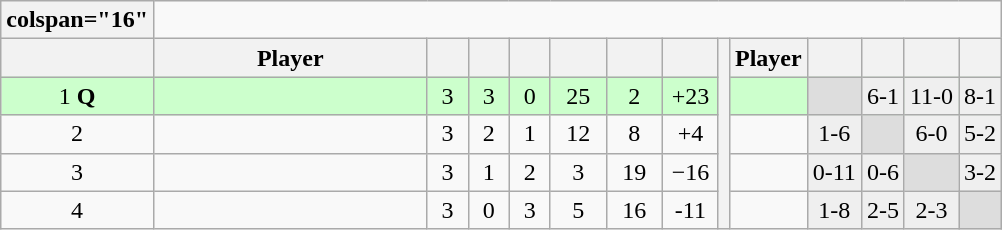<table class=wikitable style=text-align:center>
<tr>
<th>colspan="16" </th>
</tr>
<tr>
<th width=20 abbr=Position></th>
<th width=175>Player</th>
<th width=20 abbr=Played></th>
<th width=20 abbr=Won></th>
<th width=20 abbr=Lost></th>
<th width=30 abbr=Points for></th>
<th width=30 abbr=Points against></th>
<th width=30 abbr=Points difference></th>
<th rowspan="5" abbr=H2H></th>
<th>Player</th>
<th></th>
<th></th>
<th></th>
<th></th>
</tr>
<tr bgcolor=#CCFFCC>
<td>1 <strong>Q</strong></td>
<td align=left></td>
<td>3</td>
<td>3</td>
<td>0</td>
<td>25</td>
<td>2</td>
<td>+23</td>
<td></td>
<td bgcolor="#dddddd"> </td>
<td bgcolor="#efefef">6-1</td>
<td bgcolor="#efefef">11-0</td>
<td bgcolor="#efefef">8-1</td>
</tr>
<tr>
<td>2  </td>
<td align=left></td>
<td>3</td>
<td>2</td>
<td>1</td>
<td>12</td>
<td>8</td>
<td>+4</td>
<td></td>
<td bgcolor="#efefef">1-6</td>
<td bgcolor="#dddddd"> </td>
<td bgcolor="#efefef">6-0</td>
<td bgcolor="#efefef">5-2</td>
</tr>
<tr>
<td>3 </td>
<td align=left></td>
<td>3</td>
<td>1</td>
<td>2</td>
<td>3</td>
<td>19</td>
<td>−16</td>
<td></td>
<td bgcolor="#efefef">0-11</td>
<td bgcolor="#efefef">0-6</td>
<td bgcolor="#dddddd"> </td>
<td bgcolor="#efefef">3-2</td>
</tr>
<tr>
<td>4 </td>
<td align=left></td>
<td>3</td>
<td>0</td>
<td>3</td>
<td>5</td>
<td>16</td>
<td>-11</td>
<td></td>
<td bgcolor="#efefef">1-8</td>
<td bgcolor="#efefef">2-5</td>
<td bgcolor="#efefef">2-3</td>
<td bgcolor="#dddddd"> </td>
</tr>
</table>
